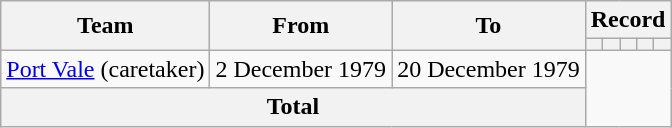<table class="wikitable" style="text-align: center">
<tr>
<th rowspan=2>Team</th>
<th rowspan=2>From</th>
<th rowspan=2>To</th>
<th colspan=5>Record</th>
</tr>
<tr>
<th></th>
<th></th>
<th></th>
<th></th>
<th></th>
</tr>
<tr>
<td align=left><a href='#'>Port Vale</a> (caretaker)</td>
<td align=left>2 December 1979</td>
<td align=left>20 December 1979<br></td>
</tr>
<tr>
<th colspan=3>Total<br></th>
</tr>
</table>
